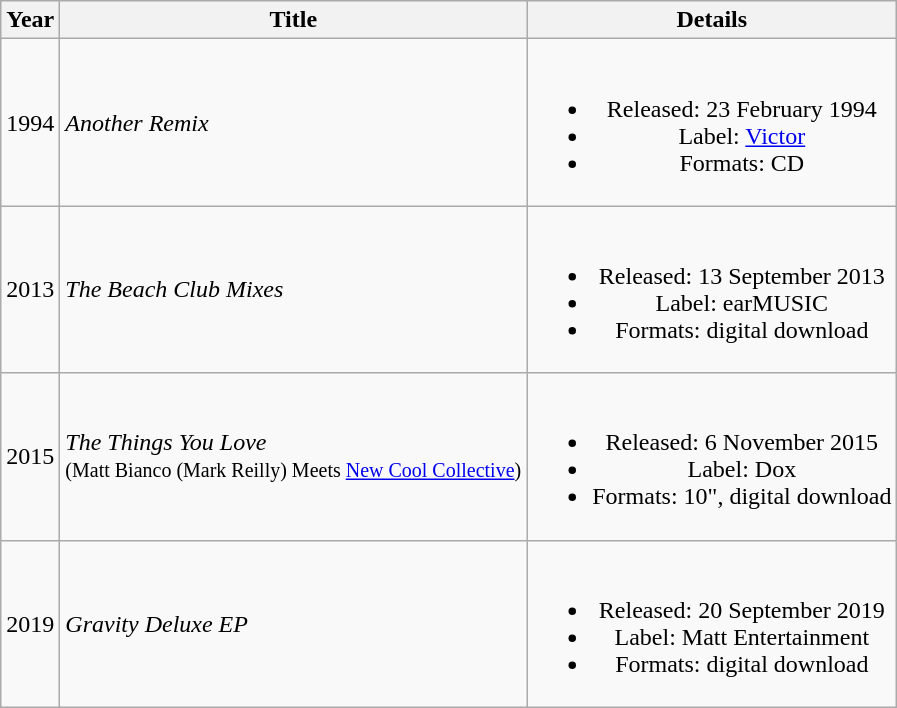<table class="wikitable" style="text-align:center">
<tr>
<th>Year</th>
<th>Title</th>
<th>Details</th>
</tr>
<tr>
<td>1994</td>
<td align="left"><em>Another Remix</em></td>
<td><br><ul><li>Released: 23 February 1994</li><li>Label: <a href='#'>Victor</a></li><li>Formats: CD</li></ul></td>
</tr>
<tr>
<td>2013</td>
<td align="left"><em>The Beach Club Mixes</em></td>
<td><br><ul><li>Released: 13 September 2013</li><li>Label: earMUSIC</li><li>Formats: digital download</li></ul></td>
</tr>
<tr>
<td>2015</td>
<td align="left"><em>The Things You Love</em><br><small>(Matt Bianco (Mark Reilly) Meets <a href='#'>New Cool Collective</a>)</small></td>
<td><br><ul><li>Released: 6 November 2015</li><li>Label: Dox</li><li>Formats: 10", digital download</li></ul></td>
</tr>
<tr>
<td>2019</td>
<td align="left"><em>Gravity Deluxe EP</em></td>
<td><br><ul><li>Released: 20 September 2019</li><li>Label: Matt Entertainment</li><li>Formats: digital download</li></ul></td>
</tr>
</table>
